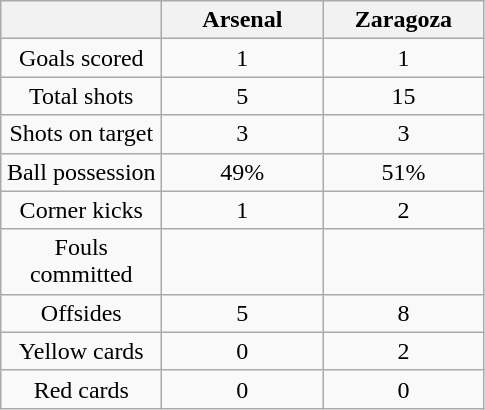<table class="wikitable" style="text-align:center">
<tr>
<th width="100"></th>
<th width="100">Arsenal</th>
<th width="100">Zaragoza</th>
</tr>
<tr>
<td>Goals scored</td>
<td>1</td>
<td>1</td>
</tr>
<tr>
<td>Total shots</td>
<td>5</td>
<td>15</td>
</tr>
<tr>
<td>Shots on target</td>
<td>3</td>
<td>3</td>
</tr>
<tr>
<td>Ball possession</td>
<td>49%</td>
<td>51%</td>
</tr>
<tr>
<td>Corner kicks</td>
<td>1</td>
<td>2</td>
</tr>
<tr>
<td>Fouls committed</td>
<td></td>
<td></td>
</tr>
<tr>
<td>Offsides</td>
<td>5</td>
<td>8</td>
</tr>
<tr>
<td>Yellow cards</td>
<td>0</td>
<td>2</td>
</tr>
<tr>
<td>Red cards</td>
<td>0</td>
<td>0</td>
</tr>
</table>
